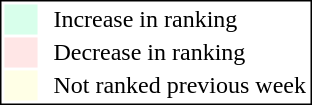<table style="border:1px solid black; float:right;">
<tr>
<td style="background:#D8FFEB; width:20px;"></td>
<td> </td>
<td>Increase in ranking</td>
</tr>
<tr>
<td style="background:#FFE6E6; width:20px;"></td>
<td> </td>
<td>Decrease in ranking</td>
</tr>
<tr>
<td style="background:#FFFFE6; width:20px;"></td>
<td> </td>
<td>Not ranked previous week</td>
</tr>
</table>
